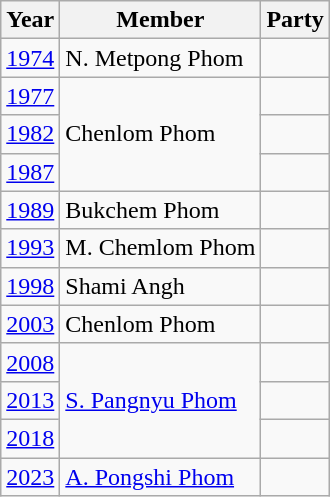<table class="wikitable sortable">
<tr>
<th>Year</th>
<th>Member</th>
<th colspan="2">Party</th>
</tr>
<tr>
<td><a href='#'>1974</a></td>
<td>N. Metpong Phom</td>
<td></td>
</tr>
<tr>
<td><a href='#'>1977</a></td>
<td rowspan=3>Chenlom Phom</td>
<td></td>
</tr>
<tr>
<td><a href='#'>1982</a></td>
<td></td>
</tr>
<tr>
<td><a href='#'>1987</a></td>
<td></td>
</tr>
<tr>
<td><a href='#'>1989</a></td>
<td>Bukchem Phom</td>
<td></td>
</tr>
<tr>
<td><a href='#'>1993</a></td>
<td>M. Chemlom Phom</td>
</tr>
<tr>
<td><a href='#'>1998</a></td>
<td>Shami Angh</td>
<td></td>
</tr>
<tr>
<td><a href='#'>2003</a></td>
<td>Chenlom Phom</td>
<td></td>
</tr>
<tr>
<td><a href='#'>2008</a></td>
<td rowspan=3><a href='#'>S. Pangnyu Phom</a></td>
<td></td>
</tr>
<tr>
<td><a href='#'>2013</a></td>
<td></td>
</tr>
<tr>
<td><a href='#'>2018</a></td>
<td></td>
</tr>
<tr>
<td><a href='#'>2023</a></td>
<td><a href='#'>A. Pongshi Phom</a></td>
<td></td>
</tr>
</table>
